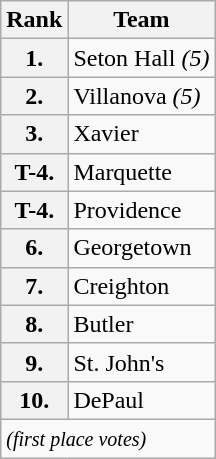<table class=wikitable>
<tr>
<th>Rank</th>
<th>Team</th>
</tr>
<tr>
<th>1.</th>
<td>Seton Hall <em>(5)</em></td>
</tr>
<tr>
<th>2.</th>
<td>Villanova <em>(5)</em></td>
</tr>
<tr>
<th>3.</th>
<td>Xavier</td>
</tr>
<tr>
<th>T-4.</th>
<td>Marquette</td>
</tr>
<tr>
<th>T-4.</th>
<td>Providence</td>
</tr>
<tr>
<th>6.</th>
<td>Georgetown</td>
</tr>
<tr>
<th>7.</th>
<td>Creighton</td>
</tr>
<tr>
<th>8.</th>
<td>Butler</td>
</tr>
<tr>
<th>9.</th>
<td>St. John's</td>
</tr>
<tr>
<th>10.</th>
<td>DePaul</td>
</tr>
<tr>
<td colspan=3 valign=middle><small><em>(first place votes)</em></small></td>
</tr>
</table>
